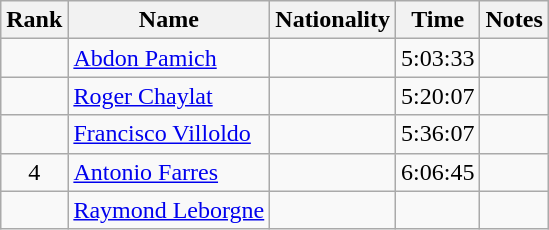<table class="wikitable sortable" style="text-align:center">
<tr>
<th>Rank</th>
<th>Name</th>
<th>Nationality</th>
<th>Time</th>
<th>Notes</th>
</tr>
<tr>
<td></td>
<td align=left><a href='#'>Abdon Pamich</a></td>
<td align=left></td>
<td>5:03:33</td>
<td></td>
</tr>
<tr>
<td></td>
<td align=left><a href='#'>Roger Chaylat</a></td>
<td align=left></td>
<td>5:20:07</td>
<td></td>
</tr>
<tr>
<td></td>
<td align=left><a href='#'>Francisco Villoldo</a></td>
<td align=left></td>
<td>5:36:07</td>
<td></td>
</tr>
<tr>
<td>4</td>
<td align=left><a href='#'>Antonio Farres</a></td>
<td align=left></td>
<td>6:06:45</td>
<td></td>
</tr>
<tr>
<td></td>
<td align=left><a href='#'>Raymond Leborgne</a></td>
<td align=left></td>
<td></td>
<td></td>
</tr>
</table>
